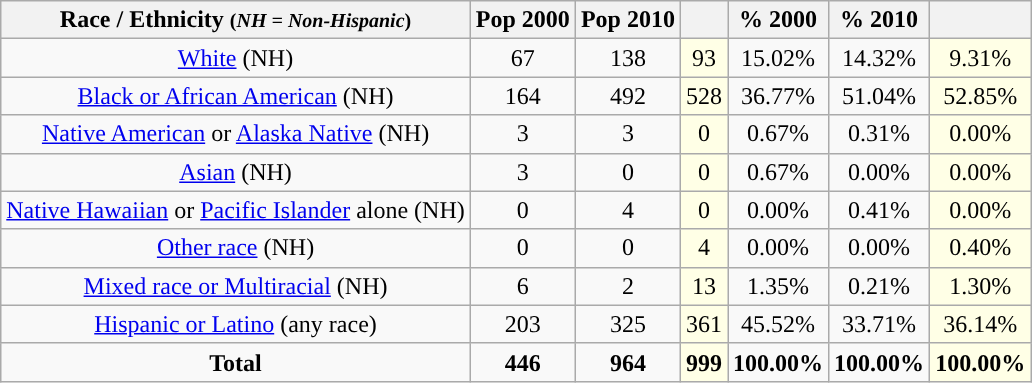<table class="wikitable" style="text-align:center;">
<tr>
<th>Race / Ethnicity <small>(<em>NH = Non-Hispanic</em>)</small></th>
<th>Pop 2000</th>
<th>Pop 2010</th>
<th></th>
<th>% 2000</th>
<th>% 2010</th>
<th></th>
</tr>
<tr>
<td><a href='#'>White</a> (NH)</td>
<td>67</td>
<td>138</td>
<td style='background: #ffffe6;'>93</td>
<td>15.02%</td>
<td>14.32%</td>
<td style='background: #ffffe6;'>9.31%</td>
</tr>
<tr>
<td><a href='#'>Black or African American</a> (NH)</td>
<td>164</td>
<td>492</td>
<td style='background: #ffffe6;'>528</td>
<td>36.77%</td>
<td>51.04%</td>
<td style='background: #ffffe6;'>52.85%</td>
</tr>
<tr>
<td><a href='#'>Native American</a> or <a href='#'>Alaska Native</a> (NH)</td>
<td>3</td>
<td>3</td>
<td style='background: #ffffe6;'>0</td>
<td>0.67%</td>
<td>0.31%</td>
<td style='background: #ffffe6;'>0.00%</td>
</tr>
<tr>
<td><a href='#'>Asian</a> (NH)</td>
<td>3</td>
<td>0</td>
<td style='background: #ffffe6;'>0</td>
<td>0.67%</td>
<td>0.00%</td>
<td style='background: #ffffe6;'>0.00%</td>
</tr>
<tr>
<td><a href='#'>Native Hawaiian</a> or <a href='#'>Pacific Islander</a> alone (NH)</td>
<td>0</td>
<td>4</td>
<td style='background: #ffffe6;'>0</td>
<td>0.00%</td>
<td>0.41%</td>
<td style='background: #ffffe6;'>0.00%</td>
</tr>
<tr>
<td><a href='#'>Other race</a> (NH)</td>
<td>0</td>
<td>0</td>
<td style='background: #ffffe6;'>4</td>
<td>0.00%</td>
<td>0.00%</td>
<td style='background: #ffffe6;'>0.40%</td>
</tr>
<tr>
<td><a href='#'>Mixed race or Multiracial</a> (NH)</td>
<td>6</td>
<td>2</td>
<td style='background: #ffffe6;'>13</td>
<td>1.35%</td>
<td>0.21%</td>
<td style='background: #ffffe6;'>1.30%</td>
</tr>
<tr>
<td><a href='#'>Hispanic or Latino</a> (any race)</td>
<td>203</td>
<td>325</td>
<td style='background: #ffffe6;'>361</td>
<td>45.52%</td>
<td>33.71%</td>
<td style='background: #ffffe6;'>36.14%</td>
</tr>
<tr>
<td><strong>Total</strong></td>
<td><strong>446</strong></td>
<td><strong>964</strong></td>
<td style='background: #ffffe6;'><strong>999</strong></td>
<td><strong>100.00%</strong></td>
<td><strong>100.00%</strong></td>
<td style='background: #ffffe6;'><strong>100.00%</strong></td>
</tr>
</table>
